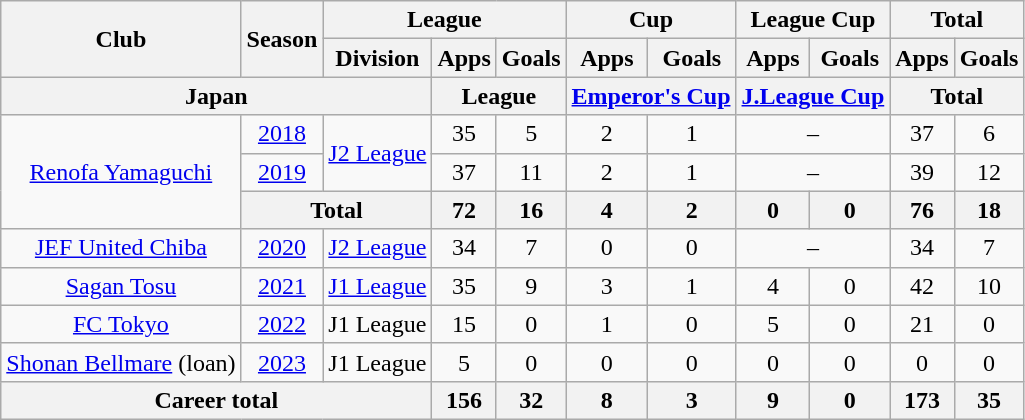<table class="wikitable" style="text-align: center">
<tr>
<th rowspan="2">Club</th>
<th rowspan="2">Season</th>
<th colspan="3">League</th>
<th colspan="2">Cup</th>
<th colspan="2">League Cup</th>
<th colspan="2">Total</th>
</tr>
<tr>
<th>Division</th>
<th>Apps</th>
<th>Goals</th>
<th>Apps</th>
<th>Goals</th>
<th>Apps</th>
<th>Goals</th>
<th>Apps</th>
<th>Goals</th>
</tr>
<tr>
<th colspan=3>Japan</th>
<th colspan=2>League</th>
<th colspan=2><a href='#'>Emperor's Cup</a></th>
<th colspan=2><a href='#'>J.League Cup</a></th>
<th colspan=2>Total</th>
</tr>
<tr>
<td rowspan="3"><a href='#'>Renofa Yamaguchi</a></td>
<td><a href='#'>2018</a></td>
<td rowspan="2"><a href='#'>J2 League</a></td>
<td>35</td>
<td>5</td>
<td>2</td>
<td>1</td>
<td colspan="2">–</td>
<td>37</td>
<td>6</td>
</tr>
<tr>
<td><a href='#'>2019</a></td>
<td>37</td>
<td>11</td>
<td>2</td>
<td>1</td>
<td colspan="2">–</td>
<td>39</td>
<td>12</td>
</tr>
<tr>
<th colspan="2">Total</th>
<th>72</th>
<th>16</th>
<th>4</th>
<th>2</th>
<th>0</th>
<th>0</th>
<th>76</th>
<th>18</th>
</tr>
<tr>
<td><a href='#'>JEF United Chiba</a></td>
<td><a href='#'>2020</a></td>
<td><a href='#'>J2 League</a></td>
<td>34</td>
<td>7</td>
<td>0</td>
<td>0</td>
<td colspan="2">–</td>
<td>34</td>
<td>7</td>
</tr>
<tr>
<td><a href='#'>Sagan Tosu</a></td>
<td><a href='#'>2021</a></td>
<td><a href='#'>J1 League</a></td>
<td>35</td>
<td>9</td>
<td>3</td>
<td>1</td>
<td>4</td>
<td>0</td>
<td>42</td>
<td>10</td>
</tr>
<tr>
<td><a href='#'>FC Tokyo</a></td>
<td><a href='#'>2022</a></td>
<td>J1 League</td>
<td>15</td>
<td>0</td>
<td>1</td>
<td>0</td>
<td>5</td>
<td>0</td>
<td>21</td>
<td>0</td>
</tr>
<tr>
<td><a href='#'>Shonan Bellmare</a> (loan)</td>
<td><a href='#'>2023</a></td>
<td>J1 League</td>
<td>5</td>
<td>0</td>
<td>0</td>
<td>0</td>
<td>0</td>
<td>0</td>
<td>0</td>
<td>0</td>
</tr>
<tr>
<th colspan=3>Career total</th>
<th>156</th>
<th>32</th>
<th>8</th>
<th>3</th>
<th>9</th>
<th>0</th>
<th>173</th>
<th>35</th>
</tr>
</table>
